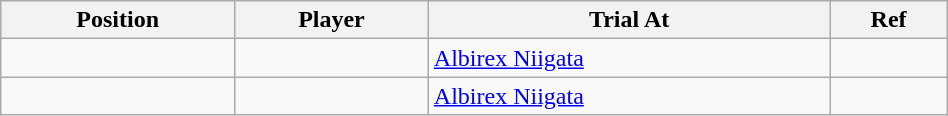<table class="wikitable sortable" style="width:50%; text-align:center; font-size:100%; text-align:left;">
<tr>
<th>Position</th>
<th>Player</th>
<th>Trial At</th>
<th>Ref</th>
</tr>
<tr>
<td></td>
<td></td>
<td> <a href='#'>Albirex Niigata</a></td>
<td></td>
</tr>
<tr>
<td></td>
<td></td>
<td> <a href='#'>Albirex Niigata</a></td>
<td></td>
</tr>
</table>
